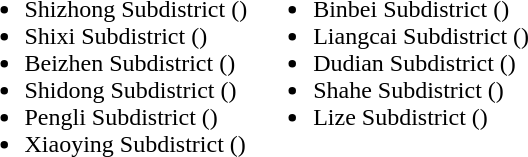<table>
<tr>
<td valign="top"><br><ul><li>Shizhong Subdistrict ()</li><li>Shixi Subdistrict ()</li><li>Beizhen Subdistrict ()</li><li>Shidong Subdistrict ()</li><li>Pengli Subdistrict ()</li><li>Xiaoying Subdistrict ()</li></ul></td>
<td valign="top"><br><ul><li>Binbei Subdistrict ()</li><li>Liangcai Subdistrict ()</li><li>Dudian Subdistrict ()</li><li>Shahe Subdistrict ()</li><li>Lize Subdistrict ()</li></ul></td>
</tr>
</table>
